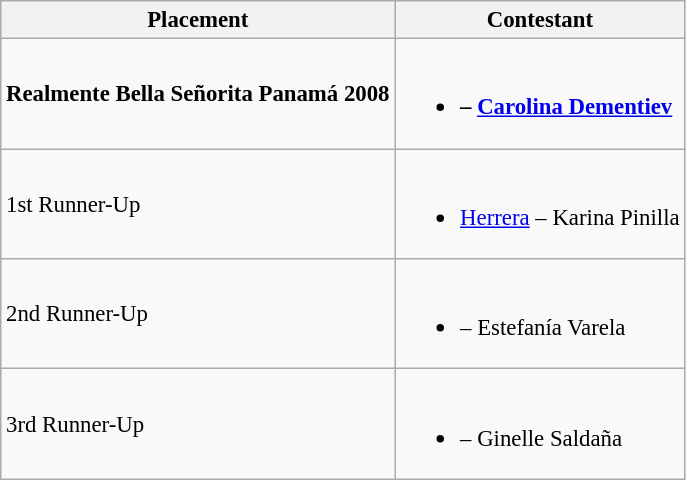<table class="wikitable sortable" style="font-size: 95%;">
<tr>
<th>Placement</th>
<th>Contestant</th>
</tr>
<tr>
<td><strong>Realmente Bella Señorita Panamá 2008</strong></td>
<td><br><ul><li><strong> – <a href='#'>Carolina Dementiev</a></strong></li></ul></td>
</tr>
<tr>
<td>1st Runner-Up</td>
<td><br><ul><li> <a href='#'>Herrera</a> – Karina Pinilla</li></ul></td>
</tr>
<tr>
<td>2nd Runner-Up</td>
<td><br><ul><li> – Estefanía Varela</li></ul></td>
</tr>
<tr>
<td>3rd Runner-Up</td>
<td><br><ul><li> – Ginelle Saldaña</li></ul></td>
</tr>
</table>
